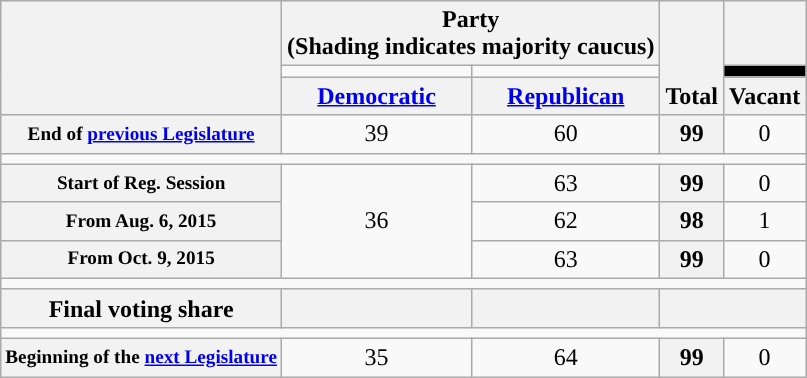<table class=wikitable style="text-align:center">
<tr style="vertical-align:bottom;">
<th rowspan=3></th>
<th colspan=2>Party <div>(Shading indicates majority caucus)</div></th>
<th rowspan=3>Total</th>
<th></th>
</tr>
<tr style="height:5px">
<td style="background-color:"></td>
<td style="background-color:"></td>
<td style="background-color:black"></td>
</tr>
<tr>
<th><a href='#'>Democratic</a></th>
<th><a href='#'>Republican</a></th>
<th>Vacant</th>
</tr>
<tr>
<th nowrap style="font-size:80%">End of <a href='#'>previous Legislature</a></th>
<td>39</td>
<td>60</td>
<th>99</th>
<td>0</td>
</tr>
<tr>
<td colspan=5></td>
</tr>
<tr>
<th nowrap style="font-size:80%">Start of Reg. Session</th>
<td rowspan="3">36</td>
<td>63</td>
<th>99</th>
<td>0</td>
</tr>
<tr>
<th nowrap style="font-size:80%">From Aug. 6, 2015</th>
<td>62</td>
<th>98</th>
<td>1</td>
</tr>
<tr>
<th nowrap style="font-size:80%">From Oct. 9, 2015</th>
<td>63</td>
<th>99</th>
<td>0</td>
</tr>
<tr>
<td colspan=5></td>
</tr>
<tr>
<th>Final voting share</th>
<th></th>
<th></th>
<th colspan=2></th>
</tr>
<tr>
<td colspan=5></td>
</tr>
<tr>
<th style="white-space:nowrap; font-size:80%;">Beginning of the <a href='#'>next Legislature</a></th>
<td>35</td>
<td>64</td>
<th>99</th>
<td>0</td>
</tr>
</table>
